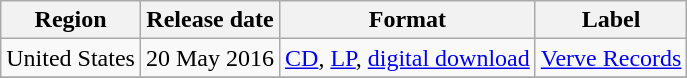<table class="wikitable">
<tr>
<th>Region</th>
<th>Release date</th>
<th>Format</th>
<th>Label</th>
</tr>
<tr>
<td>United States</td>
<td>20 May 2016</td>
<td><a href='#'>CD</a>, <a href='#'>LP</a>, <a href='#'>digital download</a></td>
<td><a href='#'>Verve Records</a></td>
</tr>
<tr>
</tr>
</table>
